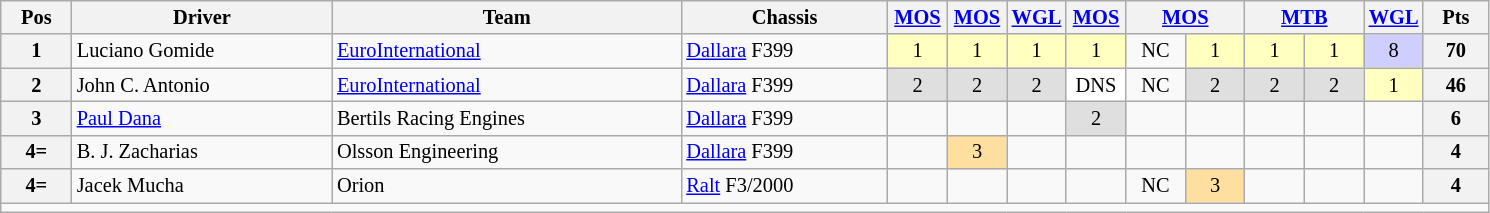<table class="wikitable" style="font-size: 85%; text-align:center">
<tr>
<th>Pos</th>
<th>Driver</th>
<th>Team</th>
<th>Chassis</th>
<th><a href='#'>MOS</a></th>
<th><a href='#'>MOS</a></th>
<th><a href='#'>WGL</a></th>
<th><a href='#'>MOS</a></th>
<th colspan=2><a href='#'>MOS</a></th>
<th colspan=2><a href='#'>MTB</a></th>
<th><a href='#'>WGL</a></th>
<th>Pts</th>
</tr>
<tr>
<th>1</th>
<td align="left"> Luciano Gomide</td>
<td align="left"><a href='#'>EuroInternational</a></td>
<td align="left"><a href='#'>Dallara</a> F399</td>
<td width=4% style="background:#FFFFBF;">1</td>
<td width=4% style="background:#FFFFBF;">1</td>
<td width=4% style="background:#FFFFBF;">1</td>
<td width=4% style="background:#FFFFBF;">1</td>
<td width=4%>NC</td>
<td width=4% style="background:#FFFFBF;">1</td>
<td width=4% style="background:#FFFFBF;">1</td>
<td width=4% style="background:#FFFFBF;">1</td>
<td width=4% style="background:#CFCFFF;">8</td>
<th>70</th>
</tr>
<tr>
<th>2</th>
<td align="left"> John C. Antonio</td>
<td align="left"><a href='#'>EuroInternational</a></td>
<td align="left"><a href='#'>Dallara</a> F399</td>
<td style="background:#DFDFDF;">2</td>
<td style="background:#DFDFDF;">2</td>
<td style="background:#DFDFDF;">2</td>
<td style="background:#FFFFFF;">DNS</td>
<td>NC</td>
<td style="background:#DFDFDF;">2</td>
<td style="background:#DFDFDF;">2</td>
<td style="background:#DFDFDF;">2</td>
<td style="background:#FFFFBF;">1</td>
<th>46</th>
</tr>
<tr>
<th>3</th>
<td align="left"> <a href='#'>Paul Dana</a></td>
<td align="left">Bertils Racing Engines</td>
<td align="left"><a href='#'>Dallara</a> F399</td>
<td></td>
<td></td>
<td></td>
<td style="background:#DFDFDF;">2</td>
<td></td>
<td></td>
<td></td>
<td></td>
<td></td>
<th>6</th>
</tr>
<tr>
<th>4=</th>
<td align="left"> B. J. Zacharias</td>
<td align="left">Olsson Engineering</td>
<td align="left"><a href='#'>Dallara</a> F399</td>
<td></td>
<td style="background:#FFDF9F;">3</td>
<td></td>
<td></td>
<td></td>
<td></td>
<td></td>
<td></td>
<td></td>
<th>4</th>
</tr>
<tr>
<th>4=</th>
<td align="left"> Jacek Mucha</td>
<td align="left">Orion</td>
<td align="left"><a href='#'>Ralt</a> F3/2000</td>
<td></td>
<td></td>
<td></td>
<td></td>
<td>NC</td>
<td style="background:#FFDF9F;">3</td>
<td></td>
<td></td>
<td></td>
<th>4</th>
</tr>
<tr>
<td colspan=14 align=center></td>
</tr>
</table>
